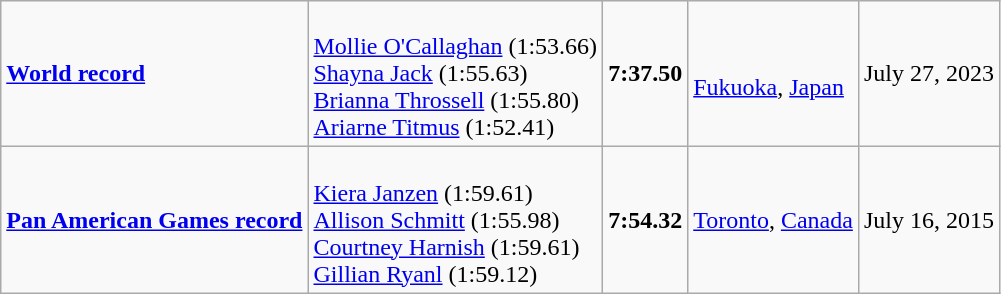<table class="wikitable">
<tr>
<td><strong><a href='#'>World record</a></strong></td>
<td><br><a href='#'>Mollie O'Callaghan</a> (1:53.66)<br><a href='#'>Shayna Jack</a> (1:55.63)<br><a href='#'>Brianna Throssell</a> (1:55.80)<br><a href='#'>Ariarne Titmus</a> (1:52.41)</td>
<td><strong>7:37.50 </strong></td>
<td><br><a href='#'>Fukuoka</a>, <a href='#'>Japan</a></td>
<td>July 27, 2023</td>
</tr>
<tr>
<td><strong><a href='#'>Pan American Games record</a></strong></td>
<td><br><a href='#'>Kiera Janzen</a> (1:59.61)<br><a href='#'>Allison Schmitt</a> (1:55.98)<br><a href='#'>Courtney Harnish</a> (1:59.61)<br><a href='#'>Gillian Ryanl</a> (1:59.12)</td>
<td><strong>7:54.32</strong></td>
<td><a href='#'>Toronto</a>, <a href='#'>Canada</a></td>
<td>July 16, 2015</td>
</tr>
</table>
